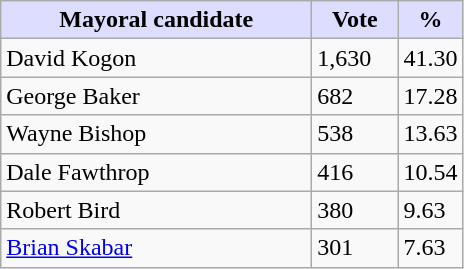<table class="wikitable">
<tr>
<th style="background:#ddf; width:200px;">Mayoral candidate</th>
<th style="background:#ddf; width:50px;">Vote</th>
<th style="background:#ddf; width:30px;">%</th>
</tr>
<tr>
<td>David Kogon</td>
<td>1,630</td>
<td>41.30</td>
</tr>
<tr>
<td>George Baker</td>
<td>682</td>
<td>17.28</td>
</tr>
<tr>
<td>Wayne Bishop</td>
<td>538</td>
<td>13.63</td>
</tr>
<tr>
<td>Dale Fawthrop</td>
<td>416</td>
<td>10.54</td>
</tr>
<tr>
<td>Robert Bird</td>
<td>380</td>
<td>9.63</td>
</tr>
<tr>
<td><a href='#'>Brian Skabar</a></td>
<td>301</td>
<td>7.63</td>
</tr>
</table>
